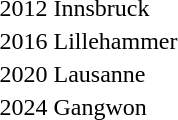<table>
<tr>
<td>2012 Innsbruck<br></td>
<td></td>
<td></td>
<td></td>
</tr>
<tr>
<td>2016 Lillehammer<br></td>
<td></td>
<td></td>
<td></td>
</tr>
<tr>
<td>2020 Lausanne<br></td>
<td></td>
<td></td>
<td></td>
</tr>
<tr>
<td>2024 Gangwon<br></td>
<td></td>
<td></td>
<td></td>
</tr>
</table>
